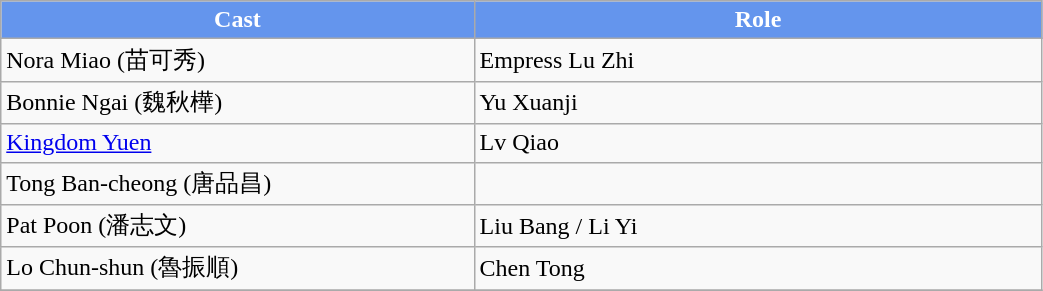<table class="wikitable" width="55%">
<tr style="background:cornflowerblue; color:white" align=center>
<td style="width:25%"><strong>Cast</strong></td>
<td style="width:30%"><strong>Role</strong></td>
</tr>
<tr>
<td>Nora Miao (苗可秀)</td>
<td>Empress Lu Zhi</td>
</tr>
<tr>
<td>Bonnie Ngai (魏秋樺)</td>
<td>Yu Xuanji</td>
</tr>
<tr>
<td><a href='#'>Kingdom Yuen</a></td>
<td>Lv Qiao</td>
</tr>
<tr>
<td>Tong Ban-cheong (唐品昌)</td>
<td></td>
</tr>
<tr>
<td>Pat Poon (潘志文)</td>
<td>Liu Bang / Li Yi</td>
</tr>
<tr>
<td>Lo Chun-shun (魯振順)</td>
<td>Chen Tong</td>
</tr>
<tr>
</tr>
</table>
